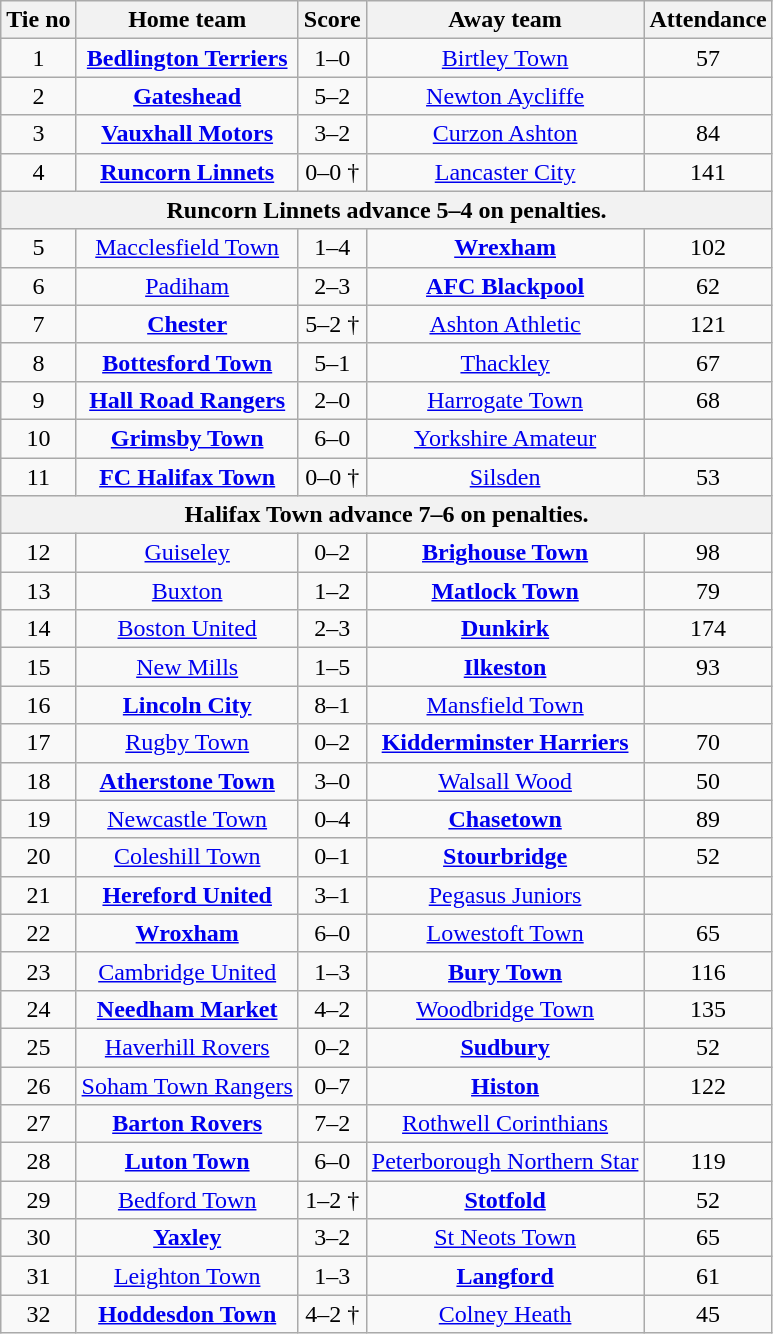<table class="wikitable" style="text-align:center">
<tr>
<th>Tie no</th>
<th>Home team</th>
<th>Score</th>
<th>Away team</th>
<th>Attendance</th>
</tr>
<tr>
<td>1</td>
<td><strong><a href='#'>Bedlington Terriers</a></strong></td>
<td>1–0</td>
<td><a href='#'>Birtley Town</a></td>
<td>57</td>
</tr>
<tr>
<td>2</td>
<td><strong><a href='#'>Gateshead</a></strong></td>
<td>5–2</td>
<td><a href='#'>Newton Aycliffe</a></td>
<td></td>
</tr>
<tr>
<td>3</td>
<td><strong><a href='#'>Vauxhall Motors</a></strong></td>
<td>3–2</td>
<td><a href='#'>Curzon Ashton</a></td>
<td>84</td>
</tr>
<tr>
<td>4</td>
<td><strong><a href='#'>Runcorn Linnets</a></strong></td>
<td>0–0 †</td>
<td><a href='#'>Lancaster City</a></td>
<td>141</td>
</tr>
<tr>
<th colspan="5">Runcorn Linnets advance 5–4 on penalties.</th>
</tr>
<tr>
<td>5</td>
<td><a href='#'>Macclesfield Town</a></td>
<td>1–4</td>
<td><strong><a href='#'>Wrexham</a></strong></td>
<td>102</td>
</tr>
<tr>
<td>6</td>
<td><a href='#'>Padiham</a></td>
<td>2–3</td>
<td><strong><a href='#'>AFC Blackpool</a></strong></td>
<td>62</td>
</tr>
<tr>
<td>7</td>
<td><strong><a href='#'>Chester</a></strong></td>
<td>5–2 †</td>
<td><a href='#'>Ashton Athletic</a></td>
<td>121</td>
</tr>
<tr>
<td>8</td>
<td><strong><a href='#'>Bottesford Town</a></strong></td>
<td>5–1</td>
<td><a href='#'>Thackley</a></td>
<td>67</td>
</tr>
<tr>
<td>9</td>
<td><strong><a href='#'>Hall Road Rangers</a></strong></td>
<td>2–0</td>
<td><a href='#'>Harrogate Town</a></td>
<td>68</td>
</tr>
<tr>
<td>10</td>
<td><strong><a href='#'>Grimsby Town</a></strong></td>
<td>6–0</td>
<td><a href='#'>Yorkshire Amateur</a></td>
<td></td>
</tr>
<tr>
<td>11</td>
<td><strong><a href='#'>FC Halifax Town</a></strong></td>
<td>0–0 †</td>
<td><a href='#'>Silsden</a></td>
<td>53</td>
</tr>
<tr>
<th colspan="5">Halifax Town advance 7–6 on penalties.</th>
</tr>
<tr>
<td>12</td>
<td><a href='#'>Guiseley</a></td>
<td>0–2</td>
<td><strong><a href='#'>Brighouse Town</a></strong></td>
<td>98</td>
</tr>
<tr>
<td>13</td>
<td><a href='#'>Buxton</a></td>
<td>1–2</td>
<td><strong><a href='#'>Matlock Town</a></strong></td>
<td>79</td>
</tr>
<tr>
<td>14</td>
<td><a href='#'>Boston United</a></td>
<td>2–3</td>
<td><strong><a href='#'>Dunkirk</a></strong></td>
<td>174</td>
</tr>
<tr>
<td>15</td>
<td><a href='#'>New Mills</a></td>
<td>1–5</td>
<td><strong><a href='#'>Ilkeston</a></strong></td>
<td>93</td>
</tr>
<tr>
<td>16</td>
<td><strong><a href='#'>Lincoln City</a></strong></td>
<td>8–1</td>
<td><a href='#'>Mansfield Town</a></td>
<td></td>
</tr>
<tr>
<td>17</td>
<td><a href='#'>Rugby Town</a></td>
<td>0–2</td>
<td><strong><a href='#'>Kidderminster Harriers</a></strong></td>
<td>70</td>
</tr>
<tr>
<td>18</td>
<td><strong><a href='#'>Atherstone Town</a></strong></td>
<td>3–0</td>
<td><a href='#'>Walsall Wood</a></td>
<td>50</td>
</tr>
<tr>
<td>19</td>
<td><a href='#'>Newcastle Town</a></td>
<td>0–4</td>
<td><strong><a href='#'>Chasetown</a></strong></td>
<td>89</td>
</tr>
<tr>
<td>20</td>
<td><a href='#'>Coleshill Town</a></td>
<td>0–1</td>
<td><strong><a href='#'>Stourbridge</a></strong></td>
<td>52</td>
</tr>
<tr>
<td>21</td>
<td><strong><a href='#'>Hereford United</a></strong></td>
<td>3–1</td>
<td><a href='#'>Pegasus Juniors</a></td>
<td></td>
</tr>
<tr>
<td>22</td>
<td><strong><a href='#'>Wroxham</a></strong></td>
<td>6–0</td>
<td><a href='#'>Lowestoft Town</a></td>
<td>65</td>
</tr>
<tr>
<td>23</td>
<td><a href='#'>Cambridge United</a></td>
<td>1–3</td>
<td><strong><a href='#'>Bury Town</a></strong></td>
<td>116</td>
</tr>
<tr>
<td>24</td>
<td><strong><a href='#'>Needham Market</a></strong></td>
<td>4–2</td>
<td><a href='#'>Woodbridge Town</a></td>
<td>135</td>
</tr>
<tr>
<td>25</td>
<td><a href='#'>Haverhill Rovers</a></td>
<td>0–2</td>
<td><strong><a href='#'>Sudbury</a></strong></td>
<td>52</td>
</tr>
<tr>
<td>26</td>
<td><a href='#'>Soham Town Rangers</a></td>
<td>0–7</td>
<td><strong><a href='#'>Histon</a></strong></td>
<td>122</td>
</tr>
<tr>
<td>27</td>
<td><strong><a href='#'>Barton Rovers</a></strong></td>
<td>7–2</td>
<td><a href='#'>Rothwell Corinthians</a></td>
<td></td>
</tr>
<tr>
<td>28</td>
<td><strong><a href='#'>Luton Town</a></strong></td>
<td>6–0</td>
<td><a href='#'>Peterborough Northern Star</a></td>
<td>119</td>
</tr>
<tr>
<td>29</td>
<td><a href='#'>Bedford Town</a></td>
<td>1–2 †</td>
<td><strong><a href='#'>Stotfold</a></strong></td>
<td>52</td>
</tr>
<tr>
<td>30</td>
<td><strong><a href='#'>Yaxley</a></strong></td>
<td>3–2</td>
<td><a href='#'>St Neots Town</a></td>
<td>65</td>
</tr>
<tr>
<td>31</td>
<td><a href='#'>Leighton Town</a></td>
<td>1–3</td>
<td><strong><a href='#'>Langford</a></strong></td>
<td>61</td>
</tr>
<tr>
<td>32</td>
<td><strong><a href='#'>Hoddesdon Town</a></strong></td>
<td>4–2 †</td>
<td><a href='#'>Colney Heath</a></td>
<td>45</td>
</tr>
</table>
